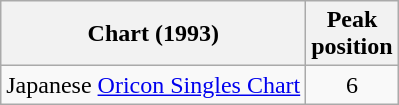<table class="wikitable">
<tr>
<th>Chart (1993)</th>
<th>Peak<br>position</th>
</tr>
<tr>
<td>Japanese <a href='#'>Oricon Singles Chart</a></td>
<td align="center">6</td>
</tr>
</table>
